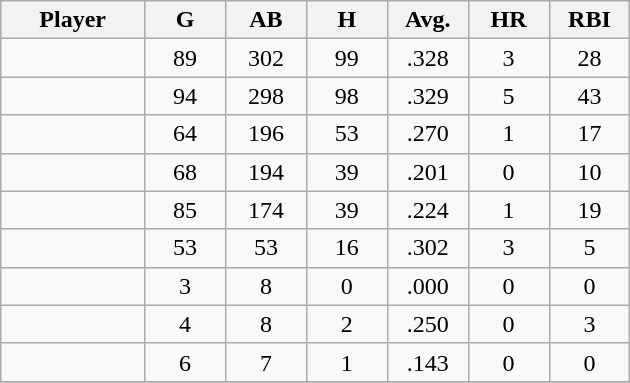<table class="wikitable sortable">
<tr>
<th bgcolor="#DDDDFF" width="16%">Player</th>
<th bgcolor="#DDDDFF" width="9%">G</th>
<th bgcolor="#DDDDFF" width="9%">AB</th>
<th bgcolor="#DDDDFF" width="9%">H</th>
<th bgcolor="#DDDDFF" width="9%">Avg.</th>
<th bgcolor="#DDDDFF" width="9%">HR</th>
<th bgcolor="#DDDDFF" width="9%">RBI</th>
</tr>
<tr align="center">
<td></td>
<td>89</td>
<td>302</td>
<td>99</td>
<td>.328</td>
<td>3</td>
<td>28</td>
</tr>
<tr align="center">
<td></td>
<td>94</td>
<td>298</td>
<td>98</td>
<td>.329</td>
<td>5</td>
<td>43</td>
</tr>
<tr align="center">
<td></td>
<td>64</td>
<td>196</td>
<td>53</td>
<td>.270</td>
<td>1</td>
<td>17</td>
</tr>
<tr align=center>
<td></td>
<td>68</td>
<td>194</td>
<td>39</td>
<td>.201</td>
<td>0</td>
<td>10</td>
</tr>
<tr align="center">
<td></td>
<td>85</td>
<td>174</td>
<td>39</td>
<td>.224</td>
<td>1</td>
<td>19</td>
</tr>
<tr align="center">
<td></td>
<td>53</td>
<td>53</td>
<td>16</td>
<td>.302</td>
<td>3</td>
<td>5</td>
</tr>
<tr align="center">
<td></td>
<td>3</td>
<td>8</td>
<td>0</td>
<td>.000</td>
<td>0</td>
<td>0</td>
</tr>
<tr align="center">
<td></td>
<td>4</td>
<td>8</td>
<td>2</td>
<td>.250</td>
<td>0</td>
<td>3</td>
</tr>
<tr align="center">
<td></td>
<td>6</td>
<td>7</td>
<td>1</td>
<td>.143</td>
<td>0</td>
<td>0</td>
</tr>
<tr align="center">
</tr>
</table>
